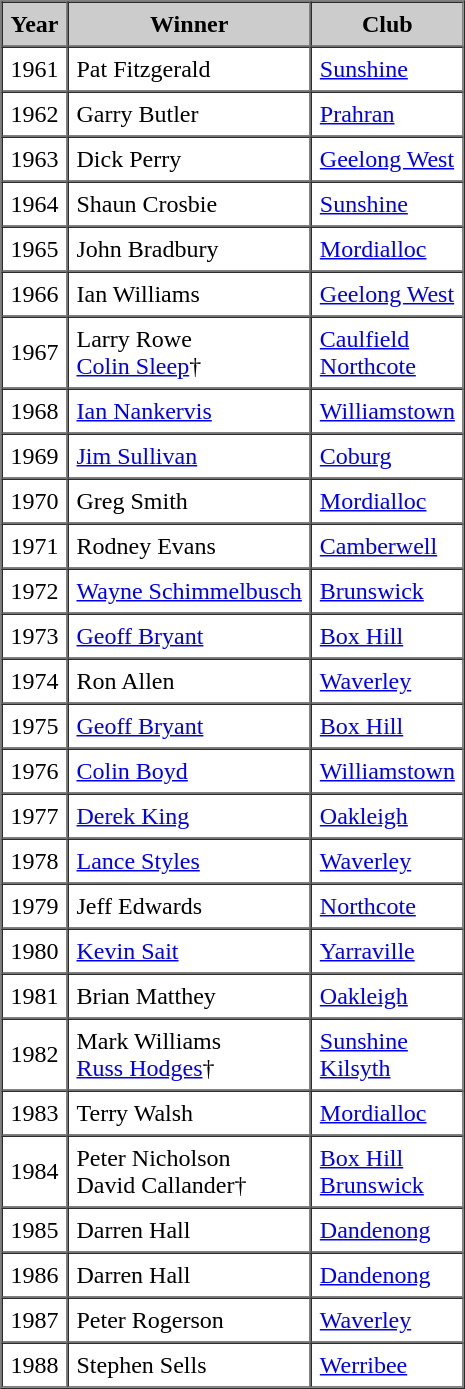<table border="1" cellspacing="0" cellpadding="5">
<tr bgcolor="#cccccc">
<th>Year</th>
<th>Winner</th>
<th>Club</th>
</tr>
<tr>
<td>1961</td>
<td>Pat Fitzgerald</td>
<td><a href='#'>Sunshine</a></td>
</tr>
<tr>
<td>1962</td>
<td>Garry Butler</td>
<td><a href='#'>Prahran</a></td>
</tr>
<tr>
<td>1963</td>
<td>Dick Perry</td>
<td><a href='#'>Geelong West</a></td>
</tr>
<tr>
<td>1964</td>
<td>Shaun Crosbie</td>
<td><a href='#'>Sunshine</a></td>
</tr>
<tr>
<td>1965</td>
<td>John Bradbury</td>
<td><a href='#'>Mordialloc</a></td>
</tr>
<tr>
<td>1966</td>
<td>Ian Williams</td>
<td><a href='#'>Geelong West</a></td>
</tr>
<tr>
<td>1967</td>
<td>Larry Rowe<br><a href='#'>Colin Sleep</a>†</td>
<td><a href='#'>Caulfield</a><br><a href='#'>Northcote</a></td>
</tr>
<tr>
<td>1968</td>
<td><a href='#'>Ian Nankervis</a></td>
<td><a href='#'>Williamstown</a></td>
</tr>
<tr>
<td>1969</td>
<td><a href='#'>Jim Sullivan</a></td>
<td><a href='#'>Coburg</a></td>
</tr>
<tr>
<td>1970</td>
<td>Greg Smith</td>
<td><a href='#'>Mordialloc</a></td>
</tr>
<tr>
<td>1971</td>
<td>Rodney Evans</td>
<td><a href='#'>Camberwell</a></td>
</tr>
<tr>
<td>1972</td>
<td><a href='#'>Wayne Schimmelbusch</a></td>
<td><a href='#'>Brunswick</a></td>
</tr>
<tr>
<td>1973</td>
<td><a href='#'>Geoff Bryant</a></td>
<td><a href='#'>Box Hill</a></td>
</tr>
<tr>
<td>1974</td>
<td>Ron Allen</td>
<td><a href='#'>Waverley</a></td>
</tr>
<tr>
<td>1975</td>
<td><a href='#'>Geoff Bryant</a></td>
<td><a href='#'>Box Hill</a></td>
</tr>
<tr>
<td>1976</td>
<td><a href='#'>Colin Boyd</a></td>
<td><a href='#'>Williamstown</a></td>
</tr>
<tr>
<td>1977</td>
<td><a href='#'>Derek King</a></td>
<td><a href='#'>Oakleigh</a></td>
</tr>
<tr>
<td>1978</td>
<td><a href='#'>Lance Styles</a></td>
<td><a href='#'>Waverley</a></td>
</tr>
<tr>
<td>1979</td>
<td>Jeff Edwards</td>
<td><a href='#'>Northcote</a></td>
</tr>
<tr>
<td>1980</td>
<td><a href='#'>Kevin Sait</a></td>
<td><a href='#'>Yarraville</a></td>
</tr>
<tr>
<td>1981</td>
<td>Brian Matthey</td>
<td><a href='#'>Oakleigh</a></td>
</tr>
<tr>
<td>1982</td>
<td>Mark Williams<br><a href='#'>Russ Hodges</a>†</td>
<td><a href='#'>Sunshine</a><br><a href='#'>Kilsyth</a></td>
</tr>
<tr>
<td>1983</td>
<td>Terry Walsh</td>
<td><a href='#'>Mordialloc</a></td>
</tr>
<tr>
<td>1984</td>
<td>Peter Nicholson<br>David Callander†</td>
<td><a href='#'>Box Hill</a><br><a href='#'>Brunswick</a></td>
</tr>
<tr>
<td>1985</td>
<td>Darren Hall</td>
<td><a href='#'>Dandenong</a></td>
</tr>
<tr>
<td>1986</td>
<td>Darren Hall</td>
<td><a href='#'>Dandenong</a></td>
</tr>
<tr>
<td>1987</td>
<td>Peter Rogerson</td>
<td><a href='#'>Waverley</a></td>
</tr>
<tr>
<td>1988</td>
<td>Stephen Sells</td>
<td><a href='#'>Werribee</a></td>
</tr>
</table>
